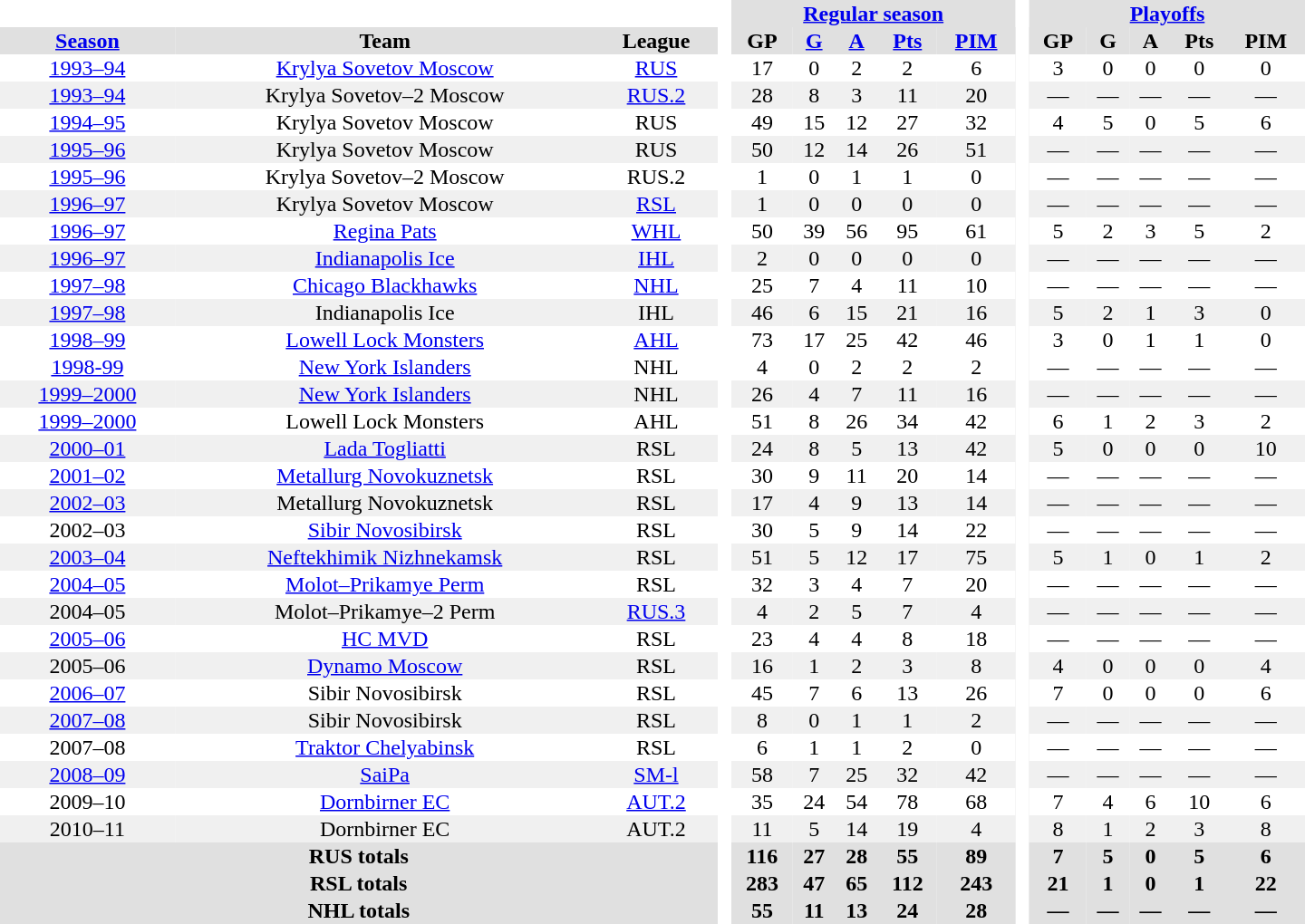<table border="0" cellpadding="1" cellspacing="0" style="text-align:center; width:60em">
<tr bgcolor="#e0e0e0">
<th colspan="3" bgcolor="#ffffff"> </th>
<th rowspan="100" bgcolor="#ffffff"> </th>
<th colspan="5"><a href='#'>Regular season</a></th>
<th rowspan="100" bgcolor="#ffffff"> </th>
<th colspan="5"><a href='#'>Playoffs</a></th>
</tr>
<tr bgcolor="#e0e0e0">
<th><a href='#'>Season</a></th>
<th>Team</th>
<th>League</th>
<th>GP</th>
<th><a href='#'>G</a></th>
<th><a href='#'>A</a></th>
<th><a href='#'>Pts</a></th>
<th><a href='#'>PIM</a></th>
<th>GP</th>
<th>G</th>
<th>A</th>
<th>Pts</th>
<th>PIM</th>
</tr>
<tr>
<td><a href='#'>1993–94</a></td>
<td><a href='#'>Krylya Sovetov Moscow</a></td>
<td><a href='#'>RUS</a></td>
<td>17</td>
<td>0</td>
<td>2</td>
<td>2</td>
<td>6</td>
<td>3</td>
<td>0</td>
<td>0</td>
<td>0</td>
<td>0</td>
</tr>
<tr bgcolor="#f0f0f0">
<td><a href='#'>1993–94</a></td>
<td>Krylya Sovetov–2 Moscow</td>
<td><a href='#'>RUS.2</a></td>
<td>28</td>
<td>8</td>
<td>3</td>
<td>11</td>
<td>20</td>
<td>—</td>
<td>—</td>
<td>—</td>
<td>—</td>
<td>—</td>
</tr>
<tr>
<td><a href='#'>1994–95</a></td>
<td>Krylya Sovetov Moscow</td>
<td>RUS</td>
<td>49</td>
<td>15</td>
<td>12</td>
<td>27</td>
<td>32</td>
<td>4</td>
<td>5</td>
<td>0</td>
<td>5</td>
<td>6</td>
</tr>
<tr bgcolor="#f0f0f0">
<td><a href='#'>1995–96</a></td>
<td>Krylya Sovetov Moscow</td>
<td>RUS</td>
<td>50</td>
<td>12</td>
<td>14</td>
<td>26</td>
<td>51</td>
<td>—</td>
<td>—</td>
<td>—</td>
<td>—</td>
<td>—</td>
</tr>
<tr>
<td><a href='#'>1995–96</a></td>
<td>Krylya Sovetov–2 Moscow</td>
<td>RUS.2</td>
<td>1</td>
<td>0</td>
<td>1</td>
<td>1</td>
<td>0</td>
<td>—</td>
<td>—</td>
<td>—</td>
<td>—</td>
<td>—</td>
</tr>
<tr bgcolor="#f0f0f0">
<td><a href='#'>1996–97</a></td>
<td>Krylya Sovetov Moscow</td>
<td><a href='#'>RSL</a></td>
<td>1</td>
<td>0</td>
<td>0</td>
<td>0</td>
<td>0</td>
<td>—</td>
<td>—</td>
<td>—</td>
<td>—</td>
<td>—</td>
</tr>
<tr>
<td><a href='#'>1996–97</a></td>
<td><a href='#'>Regina Pats</a></td>
<td><a href='#'>WHL</a></td>
<td>50</td>
<td>39</td>
<td>56</td>
<td>95</td>
<td>61</td>
<td>5</td>
<td>2</td>
<td>3</td>
<td>5</td>
<td>2</td>
</tr>
<tr bgcolor="#f0f0f0">
<td><a href='#'>1996–97</a></td>
<td><a href='#'>Indianapolis Ice</a></td>
<td><a href='#'>IHL</a></td>
<td>2</td>
<td>0</td>
<td>0</td>
<td>0</td>
<td>0</td>
<td>—</td>
<td>—</td>
<td>—</td>
<td>—</td>
<td>—</td>
</tr>
<tr>
<td><a href='#'>1997–98</a></td>
<td><a href='#'>Chicago Blackhawks</a></td>
<td><a href='#'>NHL</a></td>
<td>25</td>
<td>7</td>
<td>4</td>
<td>11</td>
<td>10</td>
<td>—</td>
<td>—</td>
<td>—</td>
<td>—</td>
<td>—</td>
</tr>
<tr bgcolor="#f0f0f0">
<td><a href='#'>1997–98</a></td>
<td>Indianapolis Ice</td>
<td>IHL</td>
<td>46</td>
<td>6</td>
<td>15</td>
<td>21</td>
<td>16</td>
<td>5</td>
<td>2</td>
<td>1</td>
<td>3</td>
<td>0</td>
</tr>
<tr>
<td><a href='#'>1998–99</a></td>
<td><a href='#'>Lowell Lock Monsters</a></td>
<td><a href='#'>AHL</a></td>
<td>73</td>
<td>17</td>
<td>25</td>
<td>42</td>
<td>46</td>
<td>3</td>
<td>0</td>
<td>1</td>
<td>1</td>
<td>0</td>
</tr>
<tr>
<td><a href='#'>1998-99</a></td>
<td><a href='#'>New York Islanders</a></td>
<td>NHL</td>
<td>4</td>
<td>0</td>
<td>2</td>
<td>2</td>
<td>2</td>
<td>—</td>
<td>—</td>
<td>—</td>
<td>—</td>
<td>—</td>
</tr>
<tr>
</tr>
<tr bgcolor="#f0f0f0">
<td><a href='#'>1999–2000</a></td>
<td><a href='#'>New York Islanders</a></td>
<td>NHL</td>
<td>26</td>
<td>4</td>
<td>7</td>
<td>11</td>
<td>16</td>
<td>—</td>
<td>—</td>
<td>—</td>
<td>—</td>
<td>—</td>
</tr>
<tr>
<td><a href='#'>1999–2000</a></td>
<td>Lowell Lock Monsters</td>
<td>AHL</td>
<td>51</td>
<td>8</td>
<td>26</td>
<td>34</td>
<td>42</td>
<td>6</td>
<td>1</td>
<td>2</td>
<td>3</td>
<td>2</td>
</tr>
<tr bgcolor="#f0f0f0">
<td><a href='#'>2000–01</a></td>
<td><a href='#'>Lada Togliatti</a></td>
<td>RSL</td>
<td>24</td>
<td>8</td>
<td>5</td>
<td>13</td>
<td>42</td>
<td>5</td>
<td>0</td>
<td>0</td>
<td>0</td>
<td>10</td>
</tr>
<tr>
<td><a href='#'>2001–02</a></td>
<td><a href='#'>Metallurg Novokuznetsk</a></td>
<td>RSL</td>
<td>30</td>
<td>9</td>
<td>11</td>
<td>20</td>
<td>14</td>
<td>—</td>
<td>—</td>
<td>—</td>
<td>—</td>
<td>—</td>
</tr>
<tr bgcolor="#f0f0f0">
<td><a href='#'>2002–03</a></td>
<td>Metallurg Novokuznetsk</td>
<td>RSL</td>
<td>17</td>
<td>4</td>
<td>9</td>
<td>13</td>
<td>14</td>
<td>—</td>
<td>—</td>
<td>—</td>
<td>—</td>
<td>—</td>
</tr>
<tr>
<td>2002–03</td>
<td><a href='#'>Sibir Novosibirsk</a></td>
<td>RSL</td>
<td>30</td>
<td>5</td>
<td>9</td>
<td>14</td>
<td>22</td>
<td>—</td>
<td>—</td>
<td>—</td>
<td>—</td>
<td>—</td>
</tr>
<tr bgcolor="#f0f0f0">
<td><a href='#'>2003–04</a></td>
<td><a href='#'>Neftekhimik Nizhnekamsk</a></td>
<td>RSL</td>
<td>51</td>
<td>5</td>
<td>12</td>
<td>17</td>
<td>75</td>
<td>5</td>
<td>1</td>
<td>0</td>
<td>1</td>
<td>2</td>
</tr>
<tr>
<td><a href='#'>2004–05</a></td>
<td><a href='#'>Molot–Prikamye Perm</a></td>
<td>RSL</td>
<td>32</td>
<td>3</td>
<td>4</td>
<td>7</td>
<td>20</td>
<td>—</td>
<td>—</td>
<td>—</td>
<td>—</td>
<td>—</td>
</tr>
<tr bgcolor="#f0f0f0">
<td>2004–05</td>
<td>Molot–Prikamye–2 Perm</td>
<td><a href='#'>RUS.3</a></td>
<td>4</td>
<td>2</td>
<td>5</td>
<td>7</td>
<td>4</td>
<td>—</td>
<td>—</td>
<td>—</td>
<td>—</td>
<td>—</td>
</tr>
<tr>
<td><a href='#'>2005–06</a></td>
<td><a href='#'>HC MVD</a></td>
<td>RSL</td>
<td>23</td>
<td>4</td>
<td>4</td>
<td>8</td>
<td>18</td>
<td>—</td>
<td>—</td>
<td>—</td>
<td>—</td>
<td>—</td>
</tr>
<tr bgcolor="#f0f0f0">
<td>2005–06</td>
<td><a href='#'>Dynamo Moscow</a></td>
<td>RSL</td>
<td>16</td>
<td>1</td>
<td>2</td>
<td>3</td>
<td>8</td>
<td>4</td>
<td>0</td>
<td>0</td>
<td>0</td>
<td>4</td>
</tr>
<tr>
<td><a href='#'>2006–07</a></td>
<td>Sibir Novosibirsk</td>
<td>RSL</td>
<td>45</td>
<td>7</td>
<td>6</td>
<td>13</td>
<td>26</td>
<td>7</td>
<td>0</td>
<td>0</td>
<td>0</td>
<td>6</td>
</tr>
<tr bgcolor="#f0f0f0">
<td><a href='#'>2007–08</a></td>
<td>Sibir Novosibirsk</td>
<td>RSL</td>
<td>8</td>
<td>0</td>
<td>1</td>
<td>1</td>
<td>2</td>
<td>—</td>
<td>—</td>
<td>—</td>
<td>—</td>
<td>—</td>
</tr>
<tr>
<td>2007–08</td>
<td><a href='#'>Traktor Chelyabinsk</a></td>
<td>RSL</td>
<td>6</td>
<td>1</td>
<td>1</td>
<td>2</td>
<td>0</td>
<td>—</td>
<td>—</td>
<td>—</td>
<td>—</td>
<td>—</td>
</tr>
<tr bgcolor="#f0f0f0">
<td><a href='#'>2008–09</a></td>
<td><a href='#'>SaiPa</a></td>
<td><a href='#'>SM-l</a></td>
<td>58</td>
<td>7</td>
<td>25</td>
<td>32</td>
<td>42</td>
<td>—</td>
<td>—</td>
<td>—</td>
<td>—</td>
<td>—</td>
</tr>
<tr>
<td>2009–10</td>
<td><a href='#'>Dornbirner EC</a></td>
<td><a href='#'>AUT.2</a></td>
<td>35</td>
<td>24</td>
<td>54</td>
<td>78</td>
<td>68</td>
<td>7</td>
<td>4</td>
<td>6</td>
<td>10</td>
<td>6</td>
</tr>
<tr bgcolor="#f0f0f0">
<td>2010–11</td>
<td>Dornbirner EC</td>
<td>AUT.2</td>
<td>11</td>
<td>5</td>
<td>14</td>
<td>19</td>
<td>4</td>
<td>8</td>
<td>1</td>
<td>2</td>
<td>3</td>
<td>8</td>
</tr>
<tr bgcolor="#e0e0e0">
<th colspan="3">RUS totals</th>
<th>116</th>
<th>27</th>
<th>28</th>
<th>55</th>
<th>89</th>
<th>7</th>
<th>5</th>
<th>0</th>
<th>5</th>
<th>6</th>
</tr>
<tr bgcolor="#e0e0e0">
<th colspan="3">RSL totals</th>
<th>283</th>
<th>47</th>
<th>65</th>
<th>112</th>
<th>243</th>
<th>21</th>
<th>1</th>
<th>0</th>
<th>1</th>
<th>22</th>
</tr>
<tr bgcolor="#e0e0e0">
<th colspan="3">NHL totals</th>
<th>55</th>
<th>11</th>
<th>13</th>
<th>24</th>
<th>28</th>
<th>—</th>
<th>—</th>
<th>—</th>
<th>—</th>
<th>—</th>
</tr>
</table>
